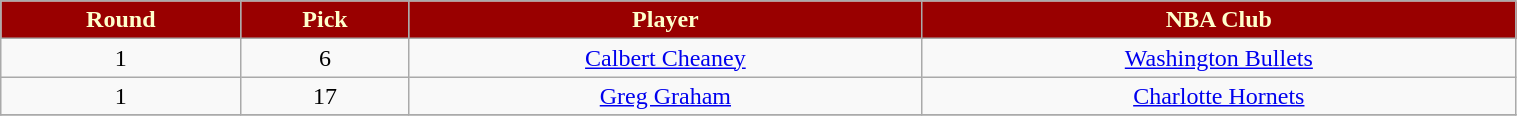<table class="wikitable" width="80%">
<tr align="center"  style="background:#990000;color:#FFFFCC;">
<td><strong>Round</strong></td>
<td><strong>Pick</strong></td>
<td><strong>Player</strong></td>
<td><strong>NBA Club</strong></td>
</tr>
<tr align="center" bgcolor="">
<td>1</td>
<td>6</td>
<td><a href='#'>Calbert Cheaney</a></td>
<td><a href='#'>Washington Bullets</a></td>
</tr>
<tr align="center" bgcolor="">
<td>1</td>
<td>17</td>
<td><a href='#'>Greg Graham</a></td>
<td><a href='#'>Charlotte Hornets</a></td>
</tr>
<tr align="center" bgcolor="">
</tr>
</table>
